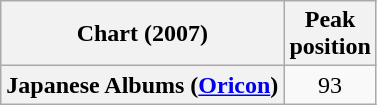<table class="wikitable plainrowheaders" style="text-align:center">
<tr>
<th scope="col">Chart (2007)</th>
<th scope="col">Peak<br> position</th>
</tr>
<tr>
<th scope="row">Japanese Albums (<a href='#'>Oricon</a>)</th>
<td>93</td>
</tr>
</table>
